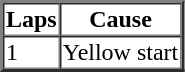<table border=2 cellspacing=0>
<tr>
<th>Laps</th>
<th>Cause</th>
</tr>
<tr>
<td>1</td>
<td>Yellow start</td>
</tr>
</table>
